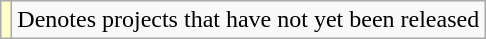<table class="wikitable">
<tr>
<td style="background:#FFFFCC;"></td>
<td>Denotes projects that have not yet been released</td>
</tr>
</table>
